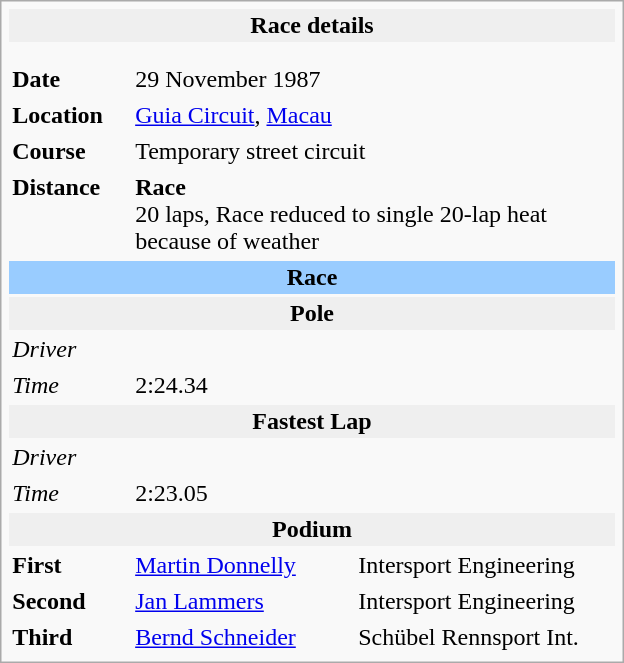<table class="infobox" align="right" cellpadding="2" style="float:right; width: 26em; ">
<tr>
<th colspan="3" bgcolor="#efefef">Race details</th>
</tr>
<tr>
<td colspan="3" style="text-align:center;"></td>
</tr>
<tr>
<td colspan="3" style="text-align:center;"></td>
</tr>
<tr>
<td style="width: 20%;"><strong>Date</strong></td>
<td>29 November 1987</td>
</tr>
<tr>
<td><strong>Location</strong></td>
<td colspan=2><a href='#'>Guia Circuit</a>, <a href='#'>Macau</a></td>
</tr>
<tr>
<td><strong>Course</strong></td>
<td colspan=2>Temporary street circuit<br></td>
</tr>
<tr>
<td><strong>Distance</strong></td>
<td colspan=2><strong>Race</strong> <br>20 laps, Race reduced to single 20-lap heat because of weather</td>
</tr>
<tr>
<td colspan="3" style="text-align:center; background-color:#99ccff"><strong>Race</strong></td>
</tr>
<tr>
<th colspan="3" bgcolor="#efefef">Pole</th>
</tr>
<tr>
<td><em>Driver</em></td>
<td></td>
<td></td>
</tr>
<tr>
<td><em>Time</em></td>
<td colspan=2>2:24.34</td>
</tr>
<tr>
<th colspan="3" bgcolor="#efefef">Fastest Lap</th>
</tr>
<tr>
<td><em>Driver</em></td>
<td></td>
<td></td>
</tr>
<tr>
<td><em>Time</em></td>
<td colspan=2>2:23.05</td>
</tr>
<tr>
<th colspan="3" bgcolor="#efefef">Podium</th>
</tr>
<tr>
<td><strong>First</strong></td>
<td> <a href='#'>Martin Donnelly</a></td>
<td>Intersport Engineering</td>
</tr>
<tr>
<td><strong>Second</strong></td>
<td> <a href='#'>Jan Lammers</a></td>
<td>Intersport Engineering</td>
</tr>
<tr>
<td><strong>Third</strong></td>
<td> <a href='#'>Bernd Schneider</a></td>
<td>Schübel Rennsport Int.</td>
</tr>
</table>
